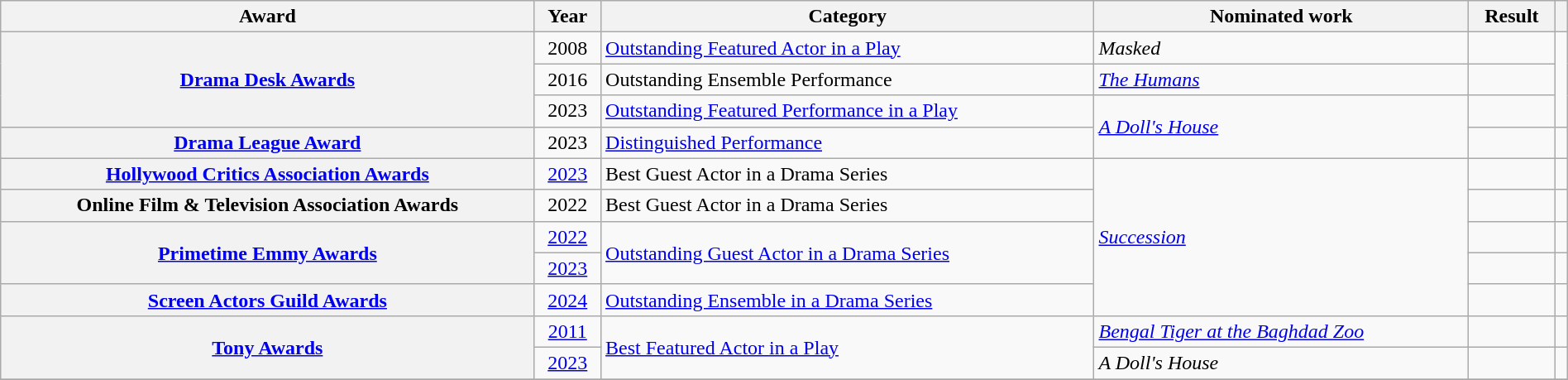<table class="wikitable sortable plainrowheaders" width="100%">
<tr>
<th scope="col">Award</th>
<th scope="col">Year</th>
<th scope="col">Category</th>
<th scope="col">Nominated work</th>
<th scope="col">Result</th>
<th scope="col" class="unsortable"></th>
</tr>
<tr>
<th scope="row" rowspan="3"><a href='#'>Drama Desk Awards</a></th>
<td align="center">2008</td>
<td><a href='#'>Outstanding Featured Actor in a Play</a></td>
<td><em>Masked</em></td>
<td></td>
<td rowspan="3" align="center"></td>
</tr>
<tr>
<td align="center">2016</td>
<td>Outstanding Ensemble Performance</td>
<td><em><a href='#'>The Humans</a></em></td>
<td></td>
</tr>
<tr>
<td align="center">2023</td>
<td><a href='#'>Outstanding Featured Performance in a Play</a></td>
<td rowspan="2"><em><a href='#'>A Doll's House</a></em></td>
<td></td>
</tr>
<tr>
<th scope="row"><a href='#'>Drama League Award</a></th>
<td align="center">2023</td>
<td><a href='#'>Distinguished Performance</a></td>
<td></td>
<td align="center"></td>
</tr>
<tr>
<th scope="row"><a href='#'>Hollywood Critics Association Awards</a></th>
<td align="center"><a href='#'>2023</a></td>
<td>Best Guest Actor in a Drama Series</td>
<td rowspan="5"><em><a href='#'>Succession</a></em></td>
<td></td>
<td align="center"></td>
</tr>
<tr>
<th scope="row">Online Film & Television Association Awards</th>
<td align="center">2022</td>
<td>Best Guest Actor in a Drama Series</td>
<td></td>
<td align="center"></td>
</tr>
<tr>
<th scope="row" rowspan="2"><a href='#'>Primetime Emmy Awards</a></th>
<td align="center"><a href='#'>2022</a></td>
<td rowspan="2"><a href='#'>Outstanding Guest Actor in a Drama Series</a></td>
<td></td>
<td align="center"></td>
</tr>
<tr>
<td align="center"><a href='#'>2023</a></td>
<td></td>
<td align="center"></td>
</tr>
<tr>
<th scope="row"><a href='#'>Screen Actors Guild Awards</a></th>
<td align="center"><a href='#'>2024</a></td>
<td><a href='#'>Outstanding Ensemble in a Drama Series</a></td>
<td></td>
<td align="center"></td>
</tr>
<tr>
<th scope="row" rowspan="2"><a href='#'>Tony Awards</a></th>
<td align="center"><a href='#'>2011</a></td>
<td rowspan="2"><a href='#'>Best Featured Actor in a Play</a></td>
<td><em><a href='#'>Bengal Tiger at the Baghdad Zoo</a></em></td>
<td></td>
<td align="center"></td>
</tr>
<tr>
<td align="center"><a href='#'>2023</a></td>
<td><em>A Doll's House</em></td>
<td></td>
<td align="center"></td>
</tr>
<tr>
</tr>
</table>
